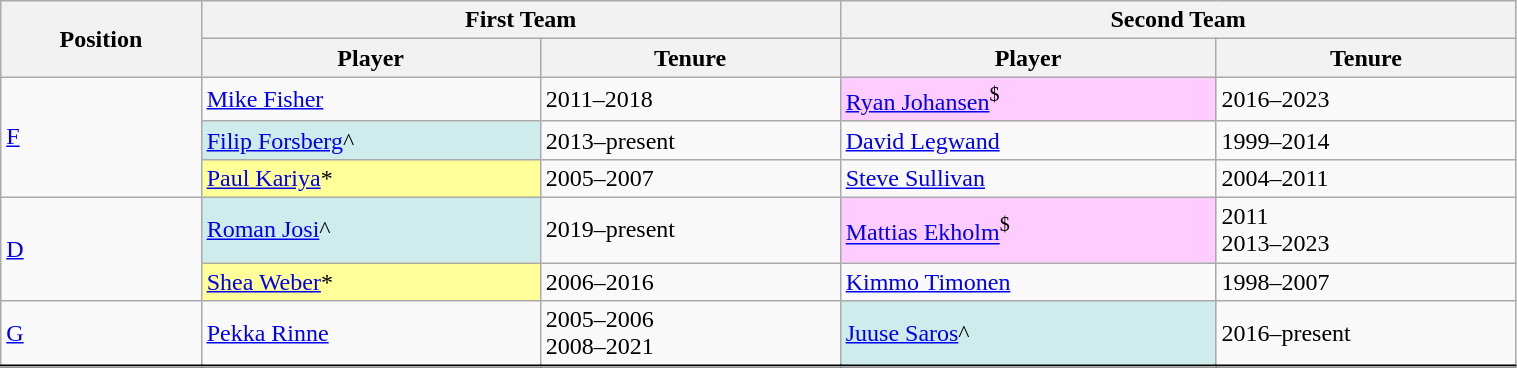<table class="wikitable" style="width:80%">
<tr>
<th rowspan=2>Position</th>
<th colspan=2>First Team</th>
<th colspan=2>Second Team</th>
</tr>
<tr>
<th>Player</th>
<th>Tenure</th>
<th>Player</th>
<th>Tenure</th>
</tr>
<tr>
<td rowspan="3"><a href='#'>F</a></td>
<td><a href='#'>Mike Fisher</a></td>
<td>2011–2018</td>
<td bgcolor="#FFCCFF"><a href='#'>Ryan Johansen</a><sup>$</sup></td>
<td>2016–2023</td>
</tr>
<tr>
<td bgcolor="#CFECEC"><a href='#'>Filip Forsberg</a>^</td>
<td>2013–present</td>
<td><a href='#'>David Legwand</a></td>
<td>1999–2014</td>
</tr>
<tr>
<td bgcolor="#FFFF99"><a href='#'>Paul Kariya</a>*</td>
<td>2005–2007</td>
<td><a href='#'>Steve Sullivan</a></td>
<td>2004–2011</td>
</tr>
<tr>
<td rowspan="2"><a href='#'>D</a></td>
<td bgcolor="#CFECEC"><a href='#'>Roman Josi</a>^</td>
<td>2019–present</td>
<td bgcolor="#FFCCFF"><a href='#'>Mattias Ekholm</a><sup>$</sup></td>
<td>2011<br>2013–2023</td>
</tr>
<tr>
<td bgcolor="#FFFF99"><a href='#'>Shea Weber</a>*</td>
<td>2006–2016</td>
<td><a href='#'>Kimmo Timonen</a></td>
<td>1998–2007</td>
</tr>
<tr>
<td><a href='#'>G</a></td>
<td><a href='#'>Pekka Rinne</a></td>
<td>2005–2006<br>2008–2021</td>
<td bgcolor="#CFECEC"><a href='#'>Juuse Saros</a>^</td>
<td>2016–present</td>
</tr>
<tr style="border-top:2px solid black">
</tr>
</table>
